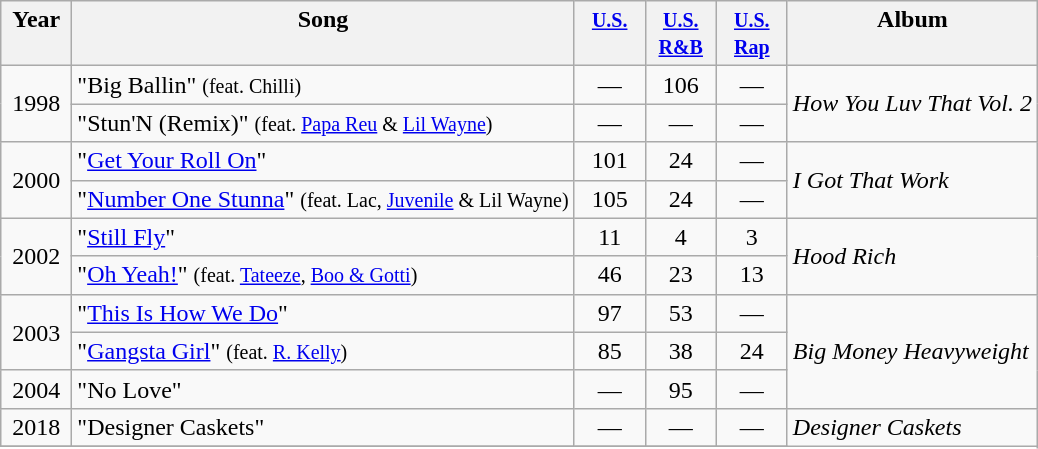<table class="wikitable">
<tr>
<th align="center" valign="top" width="40">Year</th>
<th align="left" valign="top">Song</th>
<th align="center" valign="top" width="40"><small><a href='#'>U.S.</a></small></th>
<th align="center" valign="top" width="40"><small><a href='#'>U.S.<br>R&B</a></small></th>
<th align="center" valign="top" width="40"><small><a href='#'>U.S.<br>Rap</a></small></th>
<th align="left" valign="top">Album</th>
</tr>
<tr>
<td align="center" rowspan="2">1998</td>
<td align="left" valign="top">"Big Ballin" <small>(feat. Chilli)</small></td>
<td align="center" valign="top">—</td>
<td align="center" valign="top">106</td>
<td align="center" valign="top">—</td>
<td rowspan=2><em>How You Luv That Vol. 2</em></td>
</tr>
<tr>
<td align="left" valign="top">"Stun'N (Remix)" <small>(feat. <a href='#'>Papa Reu</a> & <a href='#'>Lil Wayne</a>)</small></td>
<td align="center" valign="top">—</td>
<td align="center" valign="top">—</td>
<td align="center" valign="top">—</td>
</tr>
<tr>
<td align="center" rowspan="2">2000</td>
<td align="left" valign="top">"<a href='#'>Get Your Roll On</a>"</td>
<td align="center" valign="top">101</td>
<td align="center" valign="top">24</td>
<td align="center" valign="top">—</td>
<td rowspan=2><em>I Got That Work</em></td>
</tr>
<tr>
<td align="left" valign="top">"<a href='#'>Number One Stunna</a>" <small>(feat. Lac, <a href='#'>Juvenile</a> & Lil Wayne)</small></td>
<td align="center" valign="top">105</td>
<td align="center" valign="top">24</td>
<td align="center" valign="top">—</td>
</tr>
<tr>
<td align="center" rowspan="2">2002</td>
<td align="left" valign="top">"<a href='#'>Still Fly</a>"</td>
<td align="center" valign="top">11</td>
<td align="center" valign="top">4</td>
<td align="center" valign="top">3</td>
<td rowspan=2><em>Hood Rich</em></td>
</tr>
<tr>
<td align="left" valign="top">"<a href='#'>Oh Yeah!</a>" <small>(feat. <a href='#'>Tateeze</a>, <a href='#'>Boo & Gotti</a>)</small></td>
<td align="center" valign="top">46</td>
<td align="center" valign="top">23</td>
<td align="center" valign="top">13</td>
</tr>
<tr>
<td align="center" rowspan="2">2003</td>
<td align="left" valign="top">"<a href='#'>This Is How We Do</a>"</td>
<td align="center" valign="top">97</td>
<td align="center" valign="top">53</td>
<td align="center" valign="top">—</td>
<td rowspan=3><em>Big Money Heavyweight</em></td>
</tr>
<tr>
<td align="left" valign="top">"<a href='#'>Gangsta Girl</a>" <small>(feat. <a href='#'>R. Kelly</a>)</small></td>
<td align="center" valign="top">85</td>
<td align="center" valign="top">38</td>
<td align="center" valign="top">24</td>
</tr>
<tr>
<td align="center" rowspan="1">2004</td>
<td align="left">"No Love"</td>
<td align="center" valign="top">—</td>
<td align="center" valign="top">95</td>
<td align="center" valign="top">—</td>
</tr>
<tr>
<td align="center" rowspan="1">2018</td>
<td align="left" valign="top">"Designer Caskets"</td>
<td align="center" valign="top">—</td>
<td align="center" valign="top">—</td>
<td align="center" valign="top">—</td>
<td rowspan=2><em>Designer Caskets</em></td>
</tr>
<tr>
</tr>
</table>
